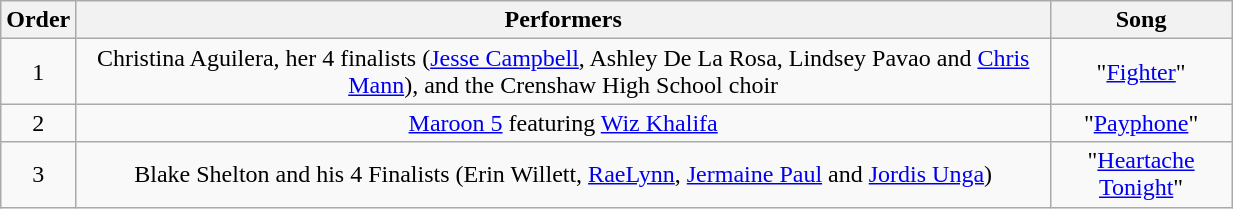<table class="wikitable" style="text-align:center; width:65%;">
<tr>
<th>Order</th>
<th>Performers</th>
<th>Song</th>
</tr>
<tr>
<td>1</td>
<td>Christina Aguilera, her 4 finalists (<a href='#'>Jesse Campbell</a>, Ashley De La Rosa, Lindsey Pavao and <a href='#'>Chris Mann</a>), and the Crenshaw High School choir</td>
<td>"<a href='#'>Fighter</a>"</td>
</tr>
<tr>
<td>2</td>
<td><a href='#'>Maroon 5</a> featuring <a href='#'>Wiz Khalifa</a></td>
<td>"<a href='#'>Payphone</a>"</td>
</tr>
<tr>
<td>3</td>
<td>Blake Shelton and his 4 Finalists (Erin Willett, <a href='#'>RaeLynn</a>, <a href='#'>Jermaine Paul</a> and <a href='#'>Jordis Unga</a>)</td>
<td>"<a href='#'>Heartache Tonight</a>"</td>
</tr>
</table>
